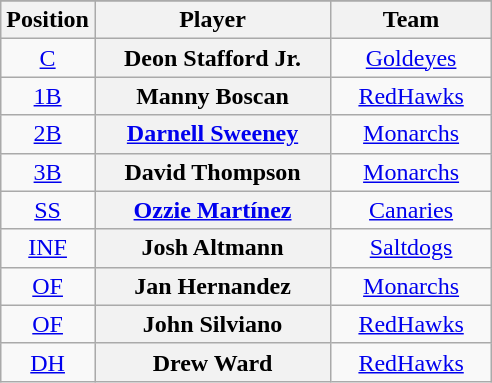<table class="wikitable sortable plainrowheaders" style="text-align:center;">
<tr>
</tr>
<tr>
<th scope="col">Position</th>
<th scope="col" style="width:150px;">Player</th>
<th scope="col" style="width:100px;">Team</th>
</tr>
<tr>
<td><a href='#'>C</a></td>
<th scope="row" style="text-align:center">Deon Stafford Jr.</th>
<td><a href='#'>Goldeyes</a></td>
</tr>
<tr>
<td><a href='#'>1B</a></td>
<th scope="row" style="text-align:center">Manny Boscan</th>
<td><a href='#'>RedHawks</a></td>
</tr>
<tr>
<td><a href='#'>2B</a></td>
<th scope="row" style="text-align:center"><a href='#'>Darnell Sweeney</a></th>
<td><a href='#'>Monarchs</a></td>
</tr>
<tr>
<td><a href='#'>3B</a></td>
<th scope="row" style="text-align:center">David Thompson</th>
<td><a href='#'>Monarchs</a></td>
</tr>
<tr>
<td><a href='#'>SS</a></td>
<th scope="row" style="text-align:center"><a href='#'>Ozzie Martínez</a></th>
<td><a href='#'>Canaries</a></td>
</tr>
<tr>
<td><a href='#'>INF</a></td>
<th scope="row" style="text-align:center">Josh Altmann</th>
<td><a href='#'>Saltdogs</a></td>
</tr>
<tr>
<td><a href='#'>OF</a></td>
<th scope="row" style="text-align:center">Jan Hernandez</th>
<td><a href='#'>Monarchs</a></td>
</tr>
<tr>
<td><a href='#'>OF</a></td>
<th scope="row" style="text-align:center">John Silviano</th>
<td><a href='#'>RedHawks</a></td>
</tr>
<tr>
<td><a href='#'>DH</a></td>
<th scope="row" style="text-align:center">Drew Ward</th>
<td><a href='#'>RedHawks</a></td>
</tr>
</table>
